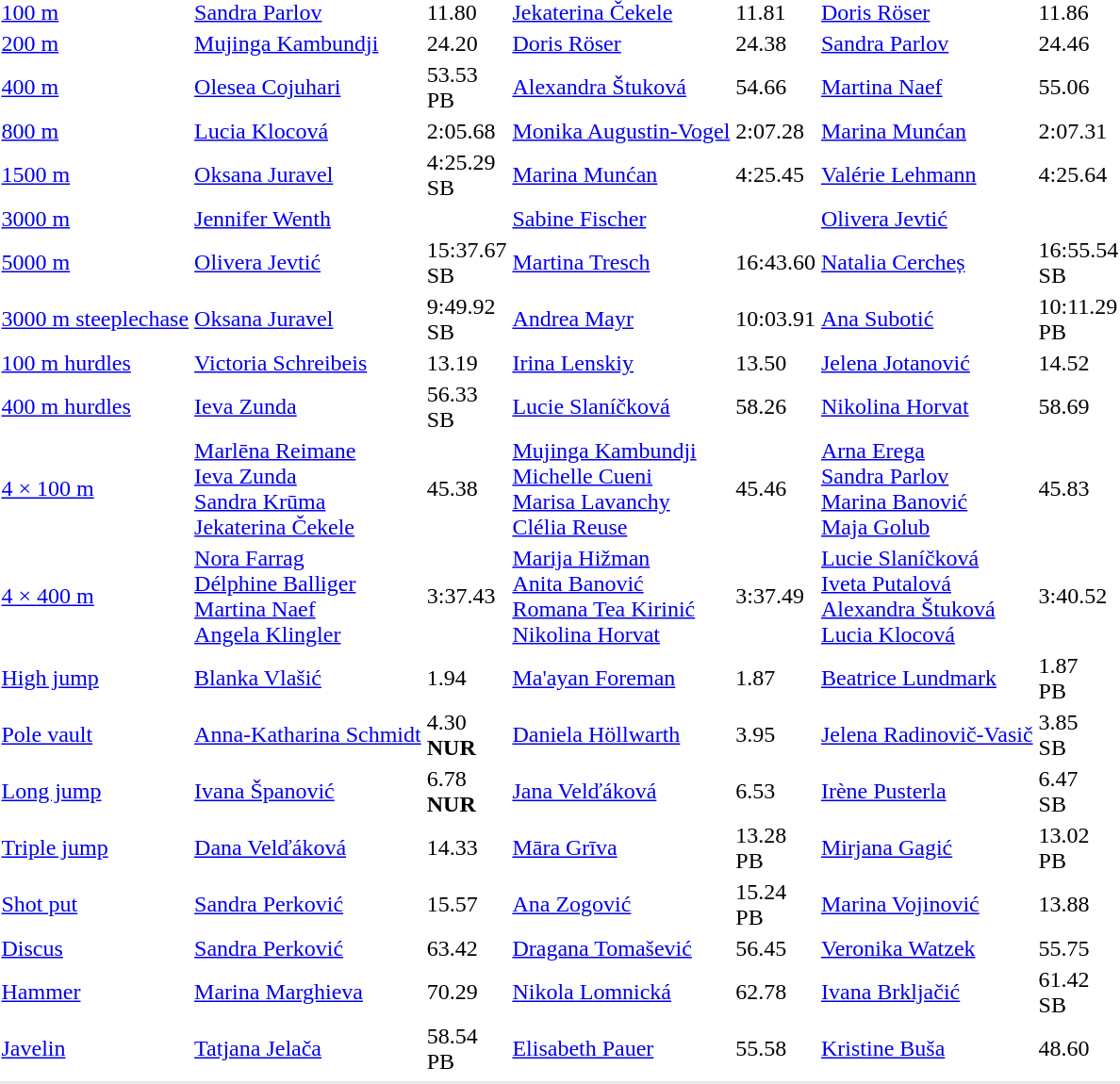<table>
<tr>
<td><a href='#'>100 m</a></td>
<td><a href='#'>Sandra Parlov</a> <br></td>
<td>11.80</td>
<td><a href='#'>Jekaterina Čekele</a> <br></td>
<td>11.81</td>
<td><a href='#'>Doris Röser</a> <br></td>
<td>11.86</td>
</tr>
<tr>
<td><a href='#'>200 m</a></td>
<td><a href='#'>Mujinga Kambundji</a> <br></td>
<td>24.20</td>
<td><a href='#'>Doris Röser</a> <br></td>
<td>24.38</td>
<td><a href='#'>Sandra Parlov</a> <br></td>
<td>24.46</td>
</tr>
<tr>
<td><a href='#'>400 m</a></td>
<td><a href='#'>Olesea Cojuhari</a> <br></td>
<td>53.53<br>PB</td>
<td><a href='#'>Alexandra Štuková</a> <br></td>
<td>54.66</td>
<td><a href='#'>Martina Naef</a> <br></td>
<td>55.06</td>
</tr>
<tr>
<td><a href='#'>800 m</a></td>
<td><a href='#'>Lucia Klocová</a> <br></td>
<td>2:05.68</td>
<td><a href='#'>Monika Augustin-Vogel</a> <br></td>
<td>2:07.28</td>
<td><a href='#'>Marina Munćan</a> <br></td>
<td>2:07.31</td>
</tr>
<tr>
<td><a href='#'>1500 m</a></td>
<td><a href='#'>Oksana Juravel</a> <br></td>
<td>4:25.29<br>SB</td>
<td><a href='#'>Marina Munćan</a> <br></td>
<td>4:25.45</td>
<td><a href='#'>Valérie Lehmann</a> <br></td>
<td>4:25.64</td>
</tr>
<tr>
<td><a href='#'>3000 m</a></td>
<td><a href='#'>Jennifer Wenth</a> <br></td>
<td></td>
<td><a href='#'>Sabine Fischer</a> <br></td>
<td></td>
<td><a href='#'>Olivera Jevtić</a> <br></td>
<td></td>
</tr>
<tr>
<td><a href='#'>5000 m</a></td>
<td><a href='#'>Olivera Jevtić</a> <br></td>
<td>15:37.67<br>SB</td>
<td><a href='#'>Martina Tresch</a> <br></td>
<td>16:43.60</td>
<td><a href='#'>Natalia Cercheș</a> <br></td>
<td>16:55.54<br>SB</td>
</tr>
<tr>
<td><a href='#'>3000 m steeplechase</a></td>
<td><a href='#'>Oksana Juravel</a> <br></td>
<td>9:49.92<br>SB</td>
<td><a href='#'>Andrea Mayr</a> <br></td>
<td>10:03.91</td>
<td><a href='#'>Ana Subotić</a> <br></td>
<td>10:11.29<br>PB</td>
</tr>
<tr>
<td><a href='#'>100 m hurdles</a></td>
<td><a href='#'>Victoria Schreibeis</a> <br></td>
<td>13.19</td>
<td><a href='#'>Irina Lenskiy</a> <br></td>
<td>13.50</td>
<td><a href='#'>Jelena Jotanović</a> <br></td>
<td>14.52</td>
</tr>
<tr>
<td><a href='#'>400 m hurdles</a></td>
<td><a href='#'>Ieva Zunda</a> <br></td>
<td>56.33<br>SB</td>
<td><a href='#'>Lucie Slaníčková</a> <br></td>
<td>58.26</td>
<td><a href='#'>Nikolina Horvat</a> <br></td>
<td>58.69</td>
</tr>
<tr>
<td><a href='#'>4 × 100 m</a></td>
<td><a href='#'>Marlēna Reimane</a><br><a href='#'>Ieva Zunda</a><br><a href='#'>Sandra Krūma</a><br><a href='#'>Jekaterina Čekele</a><br></td>
<td>45.38</td>
<td><a href='#'>Mujinga Kambundji</a><br><a href='#'>Michelle Cueni</a><br><a href='#'>Marisa Lavanchy</a><br><a href='#'>Clélia Reuse</a><br></td>
<td>45.46</td>
<td><a href='#'>Arna Erega</a><br><a href='#'>Sandra Parlov</a><br><a href='#'>Marina Banović</a><br><a href='#'>Maja Golub</a><br></td>
<td>45.83</td>
</tr>
<tr>
<td><a href='#'>4 × 400 m</a></td>
<td><a href='#'>Nora Farrag</a><br><a href='#'>Délphine Balliger</a><br><a href='#'>Martina Naef</a><br><a href='#'>Angela Klingler</a> <br></td>
<td>3:37.43</td>
<td><a href='#'>Marija Hižman</a><br><a href='#'>Anita Banović</a><br><a href='#'>Romana Tea Kirinić</a><br> <a href='#'>Nikolina Horvat</a> <br></td>
<td>3:37.49</td>
<td><a href='#'>Lucie Slaníčková</a><br><a href='#'>Iveta Putalová</a><br><a href='#'>Alexandra Štuková</a><br><a href='#'>Lucia Klocová</a> <br></td>
<td>3:40.52</td>
</tr>
<tr>
<td><a href='#'>High jump</a></td>
<td><a href='#'>Blanka Vlašić</a> <br></td>
<td>1.94</td>
<td><a href='#'>Ma'ayan Foreman</a> <br></td>
<td>1.87</td>
<td><a href='#'>Beatrice Lundmark</a> <br></td>
<td>1.87<br>PB</td>
</tr>
<tr>
<td><a href='#'>Pole vault</a></td>
<td><a href='#'>Anna-Katharina Schmidt</a> <br></td>
<td>4.30<br><strong>NUR</strong></td>
<td><a href='#'>Daniela Höllwarth</a> <br></td>
<td>3.95</td>
<td><a href='#'>Jelena Radinovič-Vasič</a> <br></td>
<td>3.85<br>SB</td>
</tr>
<tr>
<td><a href='#'>Long jump</a></td>
<td><a href='#'>Ivana Španović</a> <br></td>
<td>6.78<br><strong>NUR</strong></td>
<td><a href='#'>Jana Velďáková</a> <br></td>
<td>6.53</td>
<td><a href='#'>Irène Pusterla</a> <br></td>
<td>6.47<br>SB</td>
</tr>
<tr>
<td><a href='#'>Triple jump</a></td>
<td><a href='#'>Dana Velďáková</a> <br></td>
<td>14.33</td>
<td><a href='#'>Māra Grīva</a> <br></td>
<td>13.28<br>PB</td>
<td><a href='#'>Mirjana Gagić</a> <br></td>
<td>13.02<br>PB</td>
</tr>
<tr>
<td><a href='#'>Shot put</a></td>
<td><a href='#'>Sandra Perković</a> <br></td>
<td>15.57</td>
<td><a href='#'>Ana Zogović</a> <br></td>
<td>15.24<br>PB</td>
<td><a href='#'>Marina Vojinović</a> <br></td>
<td>13.88</td>
</tr>
<tr>
<td><a href='#'>Discus</a></td>
<td><a href='#'>Sandra Perković</a> <br></td>
<td>63.42</td>
<td><a href='#'>Dragana Tomašević</a> <br></td>
<td>56.45</td>
<td><a href='#'>Veronika Watzek</a> <br></td>
<td>55.75</td>
</tr>
<tr>
<td><a href='#'>Hammer</a></td>
<td><a href='#'>Marina Marghieva</a> <br></td>
<td>70.29</td>
<td><a href='#'>Nikola Lomnická</a> <br></td>
<td>62.78</td>
<td><a href='#'>Ivana Brkljačić</a> <br></td>
<td>61.42<br>SB</td>
</tr>
<tr>
<td><a href='#'>Javelin</a></td>
<td><a href='#'>Tatjana Jelača</a> <br></td>
<td>58.54<br>PB</td>
<td><a href='#'>Elisabeth Pauer</a> <br></td>
<td>55.58</td>
<td><a href='#'>Kristine Buša</a> <br></td>
<td>48.60</td>
</tr>
<tr>
</tr>
<tr bgcolor= e8e8e8>
<td colspan=7></td>
</tr>
</table>
